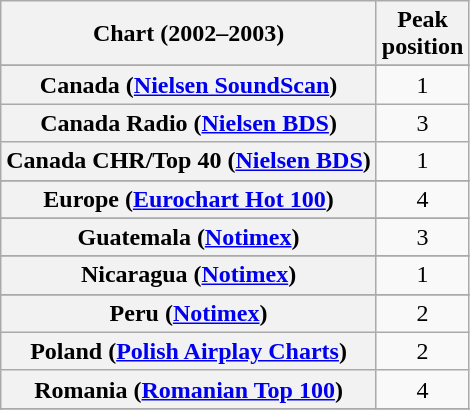<table class="wikitable plainrowheaders sortable" style="text-align:center">
<tr>
<th style="text-align:center;">Chart (2002–2003)</th>
<th style="text-align:center;">Peak<br>position</th>
</tr>
<tr>
</tr>
<tr>
</tr>
<tr>
</tr>
<tr>
</tr>
<tr>
</tr>
<tr>
<th scope="row">Canada (<a href='#'>Nielsen SoundScan</a>)</th>
<td>1</td>
</tr>
<tr>
<th scope="row">Canada Radio (<a href='#'>Nielsen BDS</a>)</th>
<td>3</td>
</tr>
<tr>
<th scope="row">Canada CHR/Top 40 (<a href='#'>Nielsen BDS</a>)</th>
<td>1</td>
</tr>
<tr>
</tr>
<tr>
<th scope="row">Europe (<a href='#'>Eurochart Hot 100</a>)</th>
<td>4</td>
</tr>
<tr>
</tr>
<tr>
</tr>
<tr>
</tr>
<tr>
<th scope="row">Guatemala (<a href='#'>Notimex</a>)</th>
<td>3</td>
</tr>
<tr>
</tr>
<tr>
</tr>
<tr>
</tr>
<tr>
</tr>
<tr>
</tr>
<tr>
</tr>
<tr>
</tr>
<tr>
<th scope="row">Nicaragua (<a href='#'>Notimex</a>)</th>
<td>1</td>
</tr>
<tr>
</tr>
<tr>
<th scope="row">Peru (<a href='#'>Notimex</a>)</th>
<td>2</td>
</tr>
<tr>
<th scope="row">Poland (<a href='#'>Polish Airplay Charts</a>)</th>
<td>2</td>
</tr>
<tr>
<th scope="row">Romania (<a href='#'>Romanian Top 100</a>)</th>
<td>4</td>
</tr>
<tr>
</tr>
<tr>
</tr>
<tr>
</tr>
<tr>
</tr>
<tr>
</tr>
<tr>
</tr>
<tr>
</tr>
<tr>
</tr>
<tr>
</tr>
<tr>
</tr>
</table>
